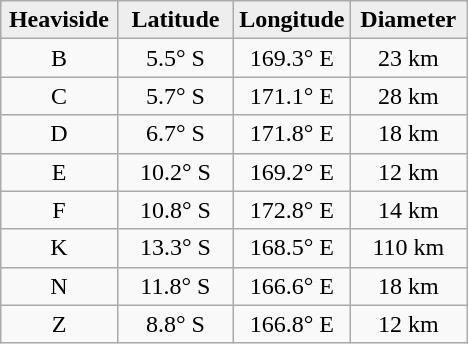<table class="wikitable">
<tr>
<th width="25%" style="background:#eeeeee;">Heaviside</th>
<th width="25%" style="background:#eeeeee;">Latitude</th>
<th width="25%" style="background:#eeeeee;">Longitude</th>
<th width="25%" style="background:#eeeeee;">Diameter</th>
</tr>
<tr>
<td align="center">B</td>
<td align="center">5.5° S</td>
<td align="center">169.3° E</td>
<td align="center">23 km</td>
</tr>
<tr>
<td align="center">C</td>
<td align="center">5.7° S</td>
<td align="center">171.1° E</td>
<td align="center">28 km</td>
</tr>
<tr>
<td align="center">D</td>
<td align="center">6.7° S</td>
<td align="center">171.8° E</td>
<td align="center">18 km</td>
</tr>
<tr>
<td align="center">E</td>
<td align="center">10.2° S</td>
<td align="center">169.2° E</td>
<td align="center">12 km</td>
</tr>
<tr>
<td align="center">F</td>
<td align="center">10.8° S</td>
<td align="center">172.8° E</td>
<td align="center">14 km</td>
</tr>
<tr>
<td align="center">K</td>
<td align="center">13.3° S</td>
<td align="center">168.5° E</td>
<td align="center">110 km</td>
</tr>
<tr>
<td align="center">N</td>
<td align="center">11.8° S</td>
<td align="center">166.6° E</td>
<td align="center">18 km</td>
</tr>
<tr>
<td align="center">Z</td>
<td align="center">8.8° S</td>
<td align="center">166.8° E</td>
<td align="center">12 km</td>
</tr>
</table>
